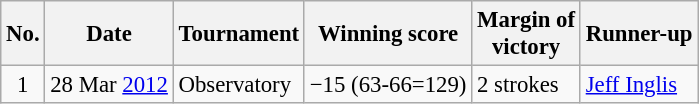<table class="wikitable" style="font-size:95%;">
<tr>
<th>No.</th>
<th>Date</th>
<th>Tournament</th>
<th>Winning score</th>
<th>Margin of<br>victory</th>
<th>Runner-up</th>
</tr>
<tr>
<td align=center>1</td>
<td align=right>28 Mar <a href='#'>2012</a></td>
<td>Observatory</td>
<td>−15 (63-66=129)</td>
<td>2 strokes</td>
<td> <a href='#'>Jeff Inglis</a></td>
</tr>
</table>
